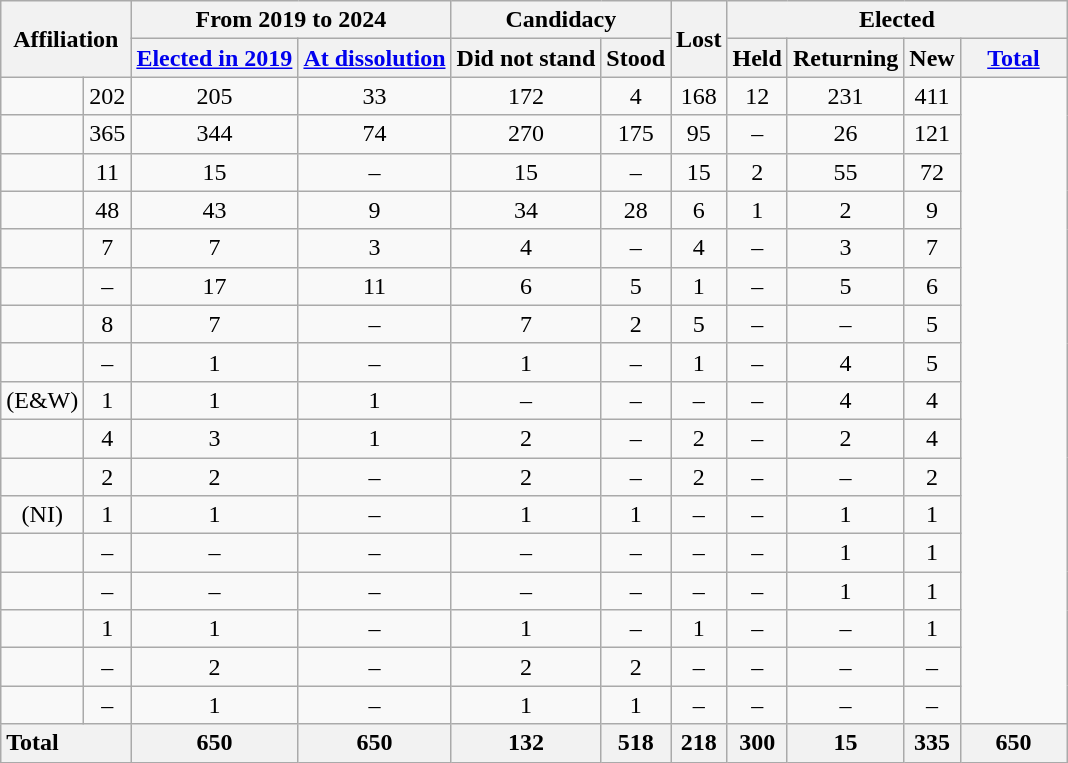<table class="wikitable sortable" style="text-align:center;">
<tr>
<th colspan="2" rowspan="2" class="unsortable" style="vertical-align:middle;">Affiliation</th>
<th colspan="2">From 2019 to 2024</th>
<th colspan="2">Candidacy</th>
<th rowspan="2">Lost</th>
<th colspan="4">Elected</th>
</tr>
<tr>
<th><a href='#'>Elected in 2019</a></th>
<th><a href='#'>At dissolution</a></th>
<th>Did not stand</th>
<th>Stood</th>
<th>Held</th>
<th>Returning</th>
<th>New</th>
<th style="width:10%;"><a href='#'>Total</a></th>
</tr>
<tr>
<td></td>
<td>202</td>
<td>205</td>
<td>33</td>
<td>172</td>
<td>4</td>
<td>168</td>
<td>12</td>
<td>231</td>
<td>411</td>
</tr>
<tr>
<td></td>
<td>365</td>
<td>344</td>
<td>74</td>
<td>270</td>
<td>175</td>
<td>95</td>
<td>–</td>
<td>26</td>
<td>121</td>
</tr>
<tr>
<td></td>
<td>11</td>
<td>15</td>
<td>–</td>
<td>15</td>
<td>–</td>
<td>15</td>
<td>2</td>
<td>55</td>
<td>72</td>
</tr>
<tr>
<td></td>
<td>48</td>
<td>43</td>
<td>9</td>
<td>34</td>
<td>28</td>
<td>6</td>
<td>1</td>
<td>2</td>
<td>9</td>
</tr>
<tr>
<td></td>
<td>7</td>
<td>7</td>
<td>3</td>
<td>4</td>
<td>–</td>
<td>4</td>
<td>–</td>
<td>3</td>
<td>7</td>
</tr>
<tr>
<td></td>
<td>–</td>
<td>17</td>
<td>11</td>
<td>6</td>
<td>5</td>
<td>1</td>
<td>–</td>
<td>5</td>
<td>6</td>
</tr>
<tr>
<td></td>
<td>8</td>
<td>7</td>
<td>–</td>
<td>7</td>
<td>2</td>
<td>5</td>
<td>–</td>
<td>–</td>
<td>5</td>
</tr>
<tr>
<td></td>
<td>–</td>
<td>1</td>
<td>–</td>
<td>1</td>
<td>–</td>
<td>1</td>
<td>–</td>
<td>4</td>
<td>5</td>
</tr>
<tr>
<td> (E&W)</td>
<td>1</td>
<td>1</td>
<td>1</td>
<td>–</td>
<td>–</td>
<td>–</td>
<td>–</td>
<td>4</td>
<td>4</td>
</tr>
<tr>
<td></td>
<td>4</td>
<td>3</td>
<td>1</td>
<td>2</td>
<td>–</td>
<td>2</td>
<td>–</td>
<td>2</td>
<td>4</td>
</tr>
<tr>
<td></td>
<td>2</td>
<td>2</td>
<td>–</td>
<td>2</td>
<td>–</td>
<td>2</td>
<td>–</td>
<td>–</td>
<td>2</td>
</tr>
<tr>
<td> (NI)</td>
<td>1</td>
<td>1</td>
<td>–</td>
<td>1</td>
<td>1</td>
<td>–</td>
<td>–</td>
<td>1</td>
<td>1</td>
</tr>
<tr>
<td></td>
<td>–</td>
<td>–</td>
<td>–</td>
<td>–</td>
<td>–</td>
<td>–</td>
<td>–</td>
<td>1</td>
<td>1</td>
</tr>
<tr>
<td></td>
<td>–</td>
<td>–</td>
<td>–</td>
<td>–</td>
<td>–</td>
<td>–</td>
<td>–</td>
<td>1</td>
<td>1</td>
</tr>
<tr>
<td></td>
<td>1</td>
<td>1</td>
<td>–</td>
<td>1</td>
<td>–</td>
<td>1</td>
<td>–</td>
<td>–</td>
<td>1</td>
</tr>
<tr>
<td></td>
<td>–</td>
<td>2</td>
<td>–</td>
<td>2</td>
<td>2</td>
<td>–</td>
<td>–</td>
<td>–</td>
<td>–</td>
</tr>
<tr>
<td></td>
<td>–</td>
<td>1</td>
<td>–</td>
<td>1</td>
<td>1</td>
<td>–</td>
<td>–</td>
<td>–</td>
<td>–</td>
</tr>
<tr>
<th colspan="2" style="text-align:left;">Total</th>
<th>650</th>
<th>650</th>
<th>132</th>
<th>518</th>
<th>218</th>
<th>300</th>
<th>15</th>
<th>335</th>
<th>650</th>
</tr>
</table>
